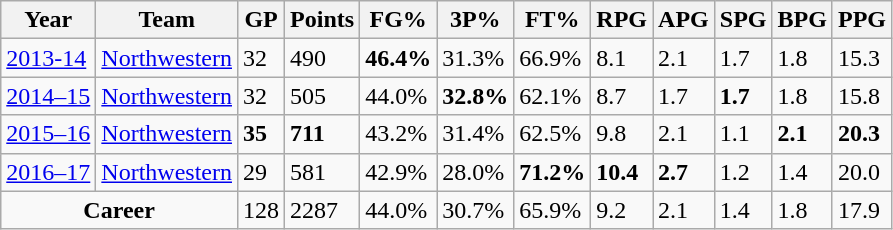<table class="wikitable">
<tr>
<th>Year</th>
<th>Team</th>
<th>GP</th>
<th>Points</th>
<th>FG%</th>
<th>3P%</th>
<th>FT%</th>
<th>RPG</th>
<th>APG</th>
<th>SPG</th>
<th>BPG</th>
<th>PPG</th>
</tr>
<tr>
<td><a href='#'>2013-14</a></td>
<td><a href='#'>Northwestern</a></td>
<td>32</td>
<td>490</td>
<td><strong>46.4%</strong></td>
<td>31.3%</td>
<td>66.9%</td>
<td>8.1</td>
<td>2.1</td>
<td>1.7</td>
<td>1.8</td>
<td>15.3</td>
</tr>
<tr>
<td><a href='#'>2014–15</a></td>
<td><a href='#'>Northwestern</a></td>
<td>32</td>
<td>505</td>
<td>44.0%</td>
<td><strong>32.8%</strong></td>
<td>62.1%</td>
<td>8.7</td>
<td>1.7</td>
<td><strong>1.7</strong></td>
<td>1.8</td>
<td>15.8</td>
</tr>
<tr>
<td><a href='#'>2015–16</a></td>
<td><a href='#'>Northwestern</a></td>
<td><strong>35</strong></td>
<td><strong>711</strong></td>
<td>43.2%</td>
<td>31.4%</td>
<td>62.5%</td>
<td>9.8</td>
<td>2.1</td>
<td>1.1</td>
<td><strong>2.1</strong></td>
<td><strong>20.3</strong></td>
</tr>
<tr>
<td><a href='#'>2016–17</a></td>
<td><a href='#'>Northwestern</a></td>
<td>29</td>
<td>581</td>
<td>42.9%</td>
<td>28.0%</td>
<td><strong>71.2%</strong></td>
<td><strong>10.4</strong></td>
<td><strong>2.7</strong></td>
<td>1.2</td>
<td>1.4</td>
<td>20.0</td>
</tr>
<tr>
<td colspan=2 align="center"><strong>Career</strong></td>
<td>128</td>
<td>2287</td>
<td>44.0%</td>
<td>30.7%</td>
<td>65.9%</td>
<td>9.2</td>
<td>2.1</td>
<td>1.4</td>
<td>1.8</td>
<td>17.9</td>
</tr>
</table>
